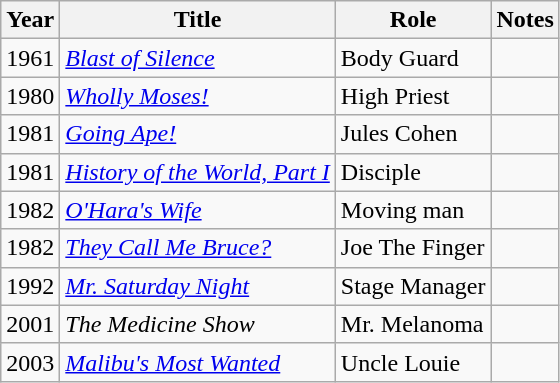<table class="wikitable sortable">
<tr>
<th>Year</th>
<th>Title</th>
<th>Role</th>
<th>Notes</th>
</tr>
<tr>
<td>1961</td>
<td><em><a href='#'>Blast of Silence</a></em></td>
<td>Body Guard</td>
<td></td>
</tr>
<tr>
<td>1980</td>
<td><em><a href='#'>Wholly Moses!</a></em></td>
<td>High Priest</td>
<td></td>
</tr>
<tr>
<td>1981</td>
<td><em><a href='#'>Going Ape!</a></em></td>
<td>Jules Cohen</td>
<td></td>
</tr>
<tr>
<td>1981</td>
<td><em><a href='#'>History of the World, Part I</a></em></td>
<td>Disciple</td>
<td></td>
</tr>
<tr>
<td>1982</td>
<td><em><a href='#'>O'Hara's Wife</a></em></td>
<td>Moving man</td>
<td></td>
</tr>
<tr>
<td>1982</td>
<td><em><a href='#'>They Call Me Bruce?</a></em></td>
<td>Joe The Finger</td>
<td></td>
</tr>
<tr>
<td>1992</td>
<td><em><a href='#'>Mr. Saturday Night</a></em></td>
<td>Stage Manager</td>
<td></td>
</tr>
<tr>
<td>2001</td>
<td><em>The Medicine Show</em></td>
<td>Mr. Melanoma</td>
<td></td>
</tr>
<tr>
<td>2003</td>
<td><em><a href='#'>Malibu's Most Wanted</a></em></td>
<td>Uncle Louie</td>
<td></td>
</tr>
</table>
